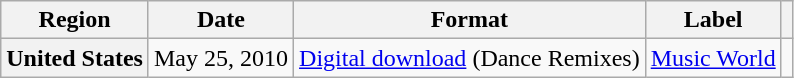<table class="wikitable plainrowheaders">
<tr>
<th scope="col">Region</th>
<th scope="col">Date</th>
<th scope="col">Format</th>
<th scope="col">Label</th>
<th scope="col"></th>
</tr>
<tr>
<th scope="row">United States</th>
<td>May 25, 2010</td>
<td><a href='#'>Digital download</a> (Dance Remixes)</td>
<td><a href='#'>Music World</a></td>
<td align="center"></td>
</tr>
</table>
